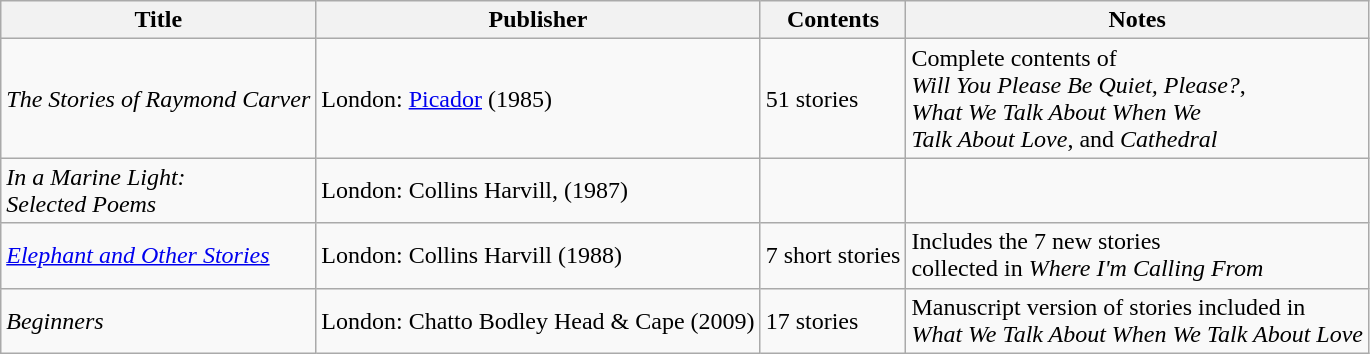<table class="wikitable">
<tr>
<th>Title</th>
<th>Publisher</th>
<th>Contents</th>
<th>Notes</th>
</tr>
<tr>
<td><em>The Stories of Raymond Carver</em></td>
<td>London: <a href='#'>Picador</a> (1985)</td>
<td>51 stories</td>
<td>Complete contents of<br><em>Will You Please Be Quiet, Please?</em>,<br><em>What We Talk About When We<br>Talk About Love</em>, and <em>Cathedral</em></td>
</tr>
<tr>
<td><em>In a Marine Light:<br>Selected Poems</em></td>
<td>London: Collins Harvill, (1987)</td>
<td></td>
<td></td>
</tr>
<tr>
<td><em><a href='#'>Elephant and Other Stories</a></em></td>
<td>London: Collins Harvill (1988)</td>
<td>7 short stories</td>
<td>Includes the 7 new stories<br>collected in <em>Where I'm Calling From</em></td>
</tr>
<tr>
<td><em>Beginners</em></td>
<td>London: Chatto Bodley Head & Cape (2009)</td>
<td>17 stories</td>
<td>Manuscript version of stories included in<br><em>What We Talk About When We Talk About Love</em></td>
</tr>
</table>
